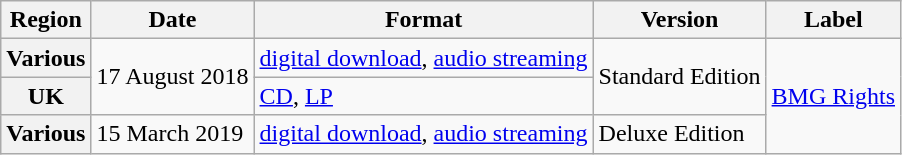<table class="wikitable plainrowheaders">
<tr>
<th scope="col">Region</th>
<th scope="col">Date</th>
<th scope="col">Format</th>
<th scope="col">Version</th>
<th scope="col">Label</th>
</tr>
<tr>
<th scope="row">Various</th>
<td rowspan="2">17 August 2018</td>
<td><a href='#'>digital download</a>, <a href='#'>audio streaming</a></td>
<td rowspan="2">Standard Edition</td>
<td rowspan="3"><a href='#'>BMG Rights</a></td>
</tr>
<tr>
<th scope="row">UK</th>
<td><a href='#'>CD</a>, <a href='#'>LP</a></td>
</tr>
<tr>
<th scope="row">Various</th>
<td>15 March 2019</td>
<td><a href='#'>digital download</a>, <a href='#'>audio streaming</a></td>
<td>Deluxe Edition</td>
</tr>
</table>
